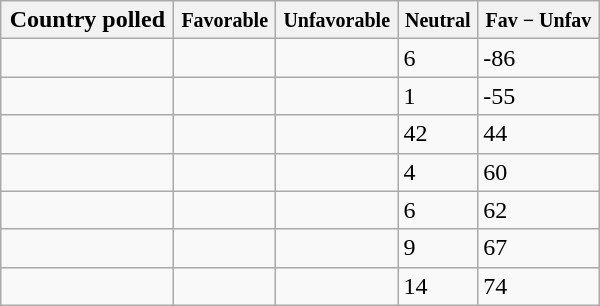<table class="wikitable sortable floatright" style="width:400px; border:1px black; float:right; margin-left:1em;">
<tr>
<th>Country polled</th>
<th><small>Favorable</small></th>
<th><small>Unfavorable</small></th>
<th><small>Neutral</small></th>
<th><small>Fav − Unfav</small></th>
</tr>
<tr>
<td></td>
<td></td>
<td></td>
<td>6</td>
<td><span>-86</span></td>
</tr>
<tr>
<td></td>
<td></td>
<td></td>
<td>1</td>
<td><span>-55</span></td>
</tr>
<tr>
<td></td>
<td></td>
<td></td>
<td>42</td>
<td><span>44</span></td>
</tr>
<tr>
<td></td>
<td></td>
<td></td>
<td>4</td>
<td><span>60</span></td>
</tr>
<tr>
<td></td>
<td></td>
<td></td>
<td>6</td>
<td><span>62</span></td>
</tr>
<tr>
<td></td>
<td></td>
<td></td>
<td>9</td>
<td><span>67</span></td>
</tr>
<tr>
<td></td>
<td></td>
<td></td>
<td>14</td>
<td><span>74</span></td>
</tr>
<tr>
</tr>
</table>
